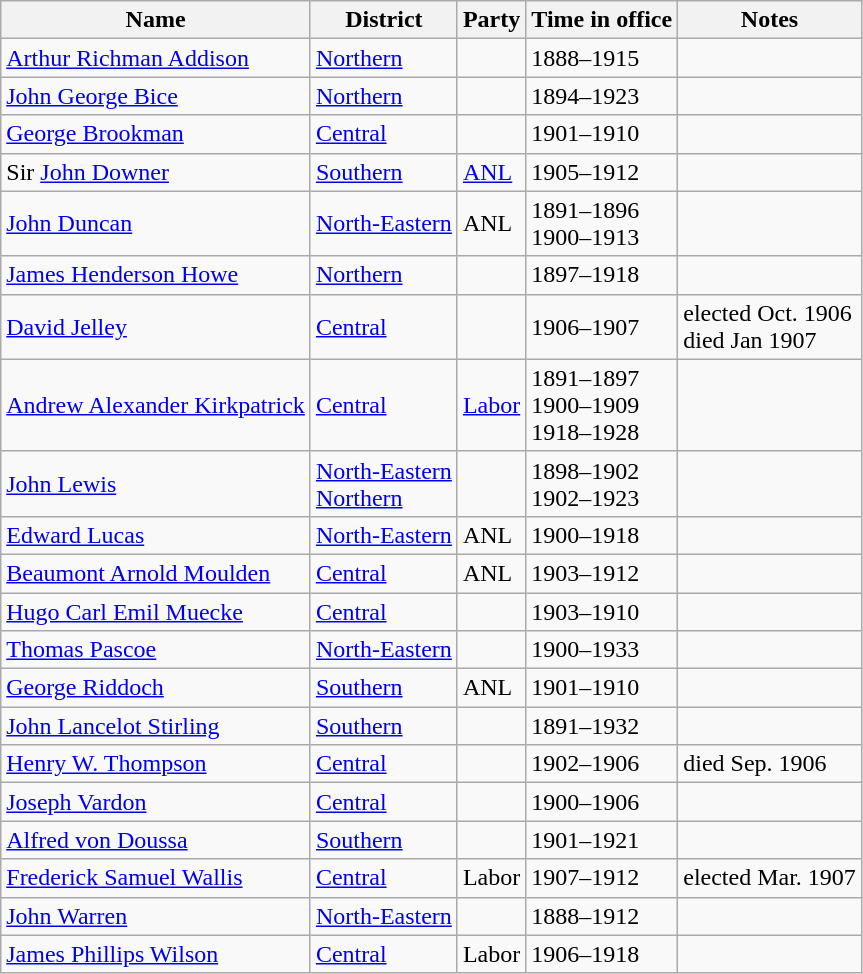<table class="wikitable sortable">
<tr>
<th>Name</th>
<th>District</th>
<th>Party</th>
<th>Time in office</th>
<th>Notes</th>
</tr>
<tr>
<td><a href='#'>Arthur Richman Addison</a></td>
<td><a href='#'>Northern</a></td>
<td></td>
<td>1888–1915</td>
<td></td>
</tr>
<tr>
<td><a href='#'>John George Bice</a></td>
<td><a href='#'>Northern</a></td>
<td></td>
<td>1894–1923</td>
<td></td>
</tr>
<tr>
<td><a href='#'>George Brookman</a></td>
<td><a href='#'>Central</a></td>
<td></td>
<td>1901–1910</td>
<td></td>
</tr>
<tr>
<td>Sir <a href='#'>John Downer</a></td>
<td><a href='#'>Southern</a></td>
<td><a href='#'>ANL</a></td>
<td>1905–1912</td>
<td></td>
</tr>
<tr>
<td><a href='#'>John Duncan</a></td>
<td><a href='#'>North-Eastern</a></td>
<td>ANL</td>
<td>1891–1896<br>1900–1913</td>
<td></td>
</tr>
<tr>
<td><a href='#'>James Henderson Howe</a></td>
<td><a href='#'>Northern</a></td>
<td></td>
<td>1897–1918</td>
<td></td>
</tr>
<tr>
<td><a href='#'>David Jelley</a></td>
<td><a href='#'>Central</a></td>
<td></td>
<td>1906–1907</td>
<td>elected Oct. 1906<br>died Jan 1907</td>
</tr>
<tr>
<td><a href='#'>Andrew Alexander Kirkpatrick</a></td>
<td><a href='#'>Central</a></td>
<td><a href='#'>Labor</a></td>
<td>1891–1897<br>1900–1909<br>1918–1928</td>
<td></td>
</tr>
<tr>
<td><a href='#'>John Lewis</a></td>
<td><a href='#'>North-Eastern</a><br><a href='#'>Northern</a></td>
<td></td>
<td>1898–1902<br>1902–1923</td>
<td></td>
</tr>
<tr>
<td><a href='#'>Edward Lucas</a></td>
<td><a href='#'>North-Eastern</a></td>
<td>ANL</td>
<td>1900–1918</td>
<td></td>
</tr>
<tr>
<td><a href='#'>Beaumont Arnold Moulden</a></td>
<td><a href='#'>Central</a></td>
<td>ANL</td>
<td>1903–1912</td>
<td></td>
</tr>
<tr>
<td><a href='#'>Hugo Carl Emil Muecke</a></td>
<td><a href='#'>Central</a></td>
<td></td>
<td>1903–1910</td>
<td></td>
</tr>
<tr>
<td><a href='#'>Thomas Pascoe</a></td>
<td><a href='#'>North-Eastern</a></td>
<td></td>
<td>1900–1933</td>
<td></td>
</tr>
<tr>
<td><a href='#'>George Riddoch</a></td>
<td><a href='#'>Southern</a></td>
<td>ANL</td>
<td>1901–1910</td>
<td></td>
</tr>
<tr>
<td><a href='#'>John Lancelot Stirling</a></td>
<td><a href='#'>Southern</a></td>
<td></td>
<td>1891–1932</td>
<td></td>
</tr>
<tr>
<td><a href='#'>Henry W. Thompson</a></td>
<td><a href='#'>Central</a></td>
<td></td>
<td>1902–1906</td>
<td>died Sep. 1906</td>
</tr>
<tr>
<td><a href='#'>Joseph Vardon</a></td>
<td><a href='#'>Central</a></td>
<td></td>
<td>1900–1906</td>
<td></td>
</tr>
<tr>
<td><a href='#'>Alfred von Doussa</a></td>
<td><a href='#'>Southern</a></td>
<td></td>
<td>1901–1921</td>
<td></td>
</tr>
<tr>
<td><a href='#'>Frederick Samuel Wallis</a></td>
<td><a href='#'>Central</a></td>
<td>Labor</td>
<td>1907–1912</td>
<td>elected Mar. 1907</td>
</tr>
<tr>
<td><a href='#'>John Warren</a></td>
<td><a href='#'>North-Eastern</a></td>
<td></td>
<td>1888–1912</td>
<td></td>
</tr>
<tr>
<td><a href='#'>James Phillips Wilson</a></td>
<td><a href='#'>Central</a></td>
<td>Labor</td>
<td>1906–1918</td>
<td></td>
</tr>
</table>
